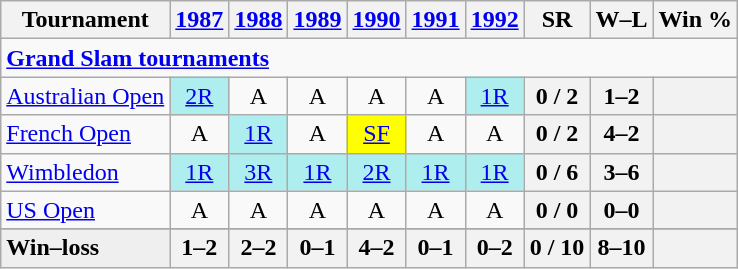<table class=wikitable style=text-align:center>
<tr>
<th>Tournament</th>
<th><a href='#'>1987</a></th>
<th><a href='#'>1988</a></th>
<th><a href='#'>1989</a></th>
<th><a href='#'>1990</a></th>
<th><a href='#'>1991</a></th>
<th><a href='#'>1992</a></th>
<th>SR</th>
<th>W–L</th>
<th>Win %</th>
</tr>
<tr>
<td colspan=25 style=text-align:left><a href='#'><strong>Grand Slam tournaments</strong></a></td>
</tr>
<tr>
<td align=left><a href='#'>Australian Open</a></td>
<td style=background:#afeeee><a href='#'>2R</a></td>
<td>A</td>
<td>A</td>
<td>A</td>
<td>A</td>
<td style=background:#afeeee><a href='#'>1R</a></td>
<th>0 / 2</th>
<th>1–2</th>
<th></th>
</tr>
<tr>
<td align=left><a href='#'>French Open</a></td>
<td>A</td>
<td style=background:#afeeee><a href='#'>1R</a></td>
<td>A</td>
<td style=background:yellow><a href='#'>SF</a></td>
<td>A</td>
<td>A</td>
<th>0 / 2</th>
<th>4–2</th>
<th></th>
</tr>
<tr>
<td align=left><a href='#'>Wimbledon</a></td>
<td style=background:#afeeee><a href='#'>1R</a></td>
<td style=background:#afeeee><a href='#'>3R</a></td>
<td style=background:#afeeee><a href='#'>1R</a></td>
<td style=background:#afeeee><a href='#'>2R</a></td>
<td style=background:#afeeee><a href='#'>1R</a></td>
<td style=background:#afeeee><a href='#'>1R</a></td>
<th>0 / 6</th>
<th>3–6</th>
<th></th>
</tr>
<tr>
<td align=left><a href='#'>US Open</a></td>
<td>A</td>
<td>A</td>
<td>A</td>
<td>A</td>
<td>A</td>
<td>A</td>
<th>0 / 0</th>
<th>0–0</th>
<th></th>
</tr>
<tr>
</tr>
<tr style=font-weight:bold;background:#efefef>
<td style=text-align:left>Win–loss</td>
<th>1–2</th>
<th>2–2</th>
<th>0–1</th>
<th>4–2</th>
<th>0–1</th>
<th>0–2</th>
<th>0 / 10</th>
<th>8–10</th>
<th></th>
</tr>
</table>
